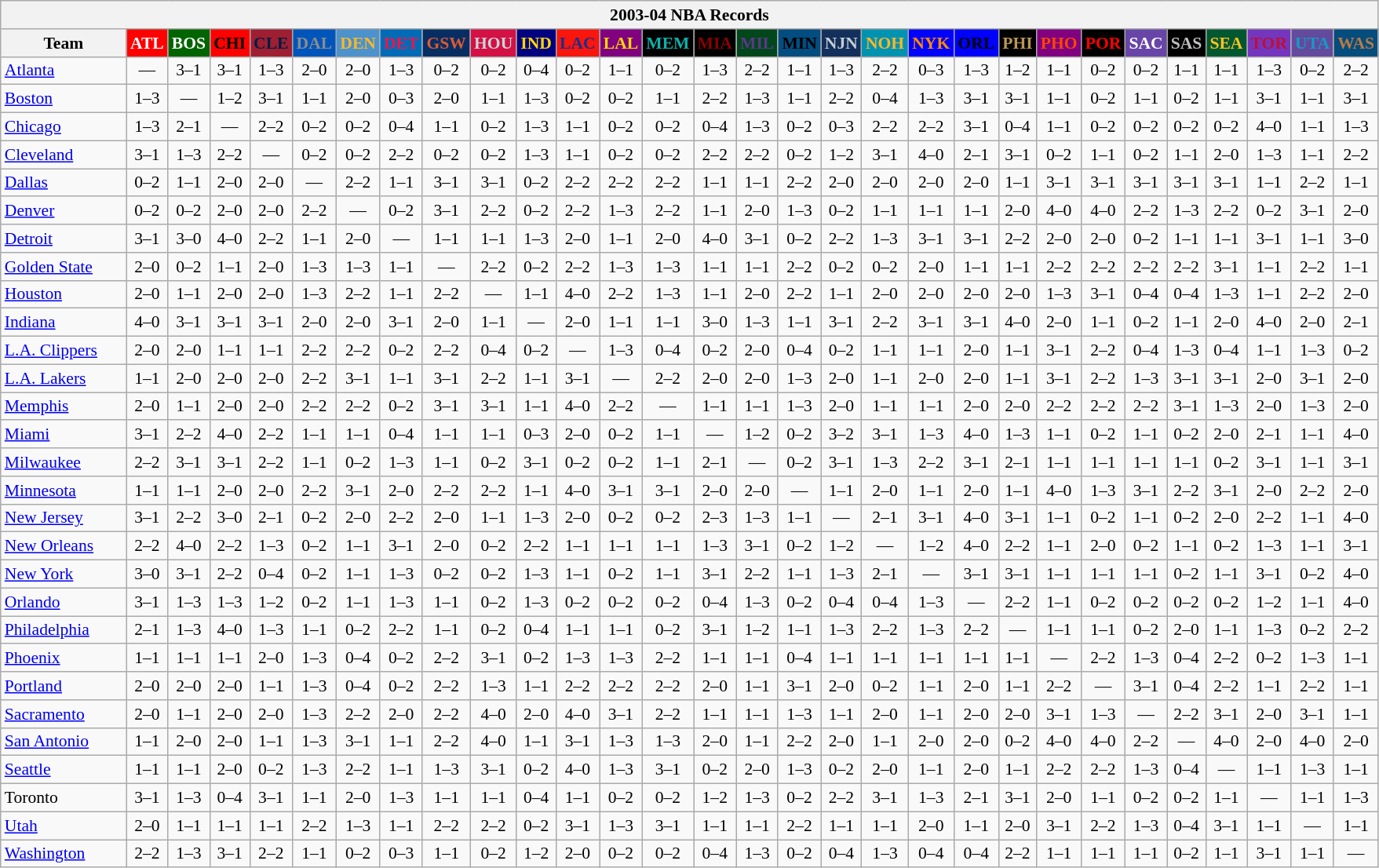<table class="wikitable" style="font-size:90%; text-align:center;">
<tr>
<th colspan=30>2003-04 NBA Records</th>
</tr>
<tr>
<th width=100>Team</th>
<th style="background:#FF0000;color:#FFFFFF;width=35">ATL</th>
<th style="background:#006400;color:#FFFFFF;width=35">BOS</th>
<th style="background:#FF0000;color:#000000;width=35">CHI</th>
<th style="background:#9F1F32;color:#001D43;width=35">CLE</th>
<th style="background:#0055BA;color:#898D8F;width=35">DAL</th>
<th style="background:#4C92CC;color:#FDB827;width=35">DEN</th>
<th style="background:#006BB7;color:#ED164B;width=35">DET</th>
<th style="background:#072E63;color:#DC5A34;width=35">GSW</th>
<th style="background:#D31145;color:#CBD4D8;width=35">HOU</th>
<th style="background:#000080;color:#FFD700;width=35">IND</th>
<th style="background:#F9160D;color:#1A2E8B;width=35">LAC</th>
<th style="background:#800080;color:#FFD700;width=35">LAL</th>
<th style="background:#000000;color:#0CB2AC;width=35">MEM</th>
<th style="background:#000000;color:#8B0000;width=35">MIA</th>
<th style="background:#00471B;color:#5C378A;width=35">MIL</th>
<th style="background:#044D80;color:#000000;width=35">MIN</th>
<th style="background:#12305B;color:#C4CED4;width=35">NJN</th>
<th style="background:#0093B1;color:#FDB827;width=35">NOH</th>
<th style="background:#0000FF;color:#FF8C00;width=35">NYK</th>
<th style="background:#0000FF;color:#000000;width=35">ORL</th>
<th style="background:#000000;color:#BB9754;width=35">PHI</th>
<th style="background:#800080;color:#FF4500;width=35">PHO</th>
<th style="background:#000000;color:#FF0000;width=35">POR</th>
<th style="background:#6846A8;color:#FFFFFF;width=35">SAC</th>
<th style="background:#000000;color:#C0C0C0;width=35">SAS</th>
<th style="background:#005831;color:#FFC322;width=35">SEA</th>
<th style="background:#7436BF;color:#BE0F34;width=35">TOR</th>
<th style="background:#644A9C;color:#149BC7;width=35">UTA</th>
<th style="background:#044D7D;color:#BC7A44;width=35">WAS</th>
</tr>
<tr>
<td style="text-align:left;"><a href='#'>Atlanta</a></td>
<td>—</td>
<td>3–1</td>
<td>3–1</td>
<td>1–3</td>
<td>2–0</td>
<td>2–0</td>
<td>1–3</td>
<td>0–2</td>
<td>0–2</td>
<td>0–4</td>
<td>0–2</td>
<td>1–1</td>
<td>0–2</td>
<td>1–3</td>
<td>2–2</td>
<td>1–1</td>
<td>1–3</td>
<td>2–2</td>
<td>0–3</td>
<td>1–3</td>
<td>1–2</td>
<td>1–1</td>
<td>0–2</td>
<td>0–2</td>
<td>1–1</td>
<td>1–1</td>
<td>1–3</td>
<td>0–2</td>
<td>2–2</td>
</tr>
<tr>
<td style="text-align:left;"><a href='#'>Boston</a></td>
<td>1–3</td>
<td>—</td>
<td>1–2</td>
<td>3–1</td>
<td>1–1</td>
<td>2–0</td>
<td>0–3</td>
<td>2–0</td>
<td>1–1</td>
<td>1–3</td>
<td>0–2</td>
<td>0–2</td>
<td>1–1</td>
<td>2–2</td>
<td>1–3</td>
<td>1–1</td>
<td>2–2</td>
<td>0–4</td>
<td>1–3</td>
<td>3–1</td>
<td>3–1</td>
<td>1–1</td>
<td>0–2</td>
<td>1–1</td>
<td>0–2</td>
<td>1–1</td>
<td>3–1</td>
<td>1–1</td>
<td>3–1</td>
</tr>
<tr>
<td style="text-align:left;"><a href='#'>Chicago</a></td>
<td>1–3</td>
<td>2–1</td>
<td>—</td>
<td>2–2</td>
<td>0–2</td>
<td>0–2</td>
<td>0–4</td>
<td>1–1</td>
<td>0–2</td>
<td>1–3</td>
<td>1–1</td>
<td>0–2</td>
<td>0–2</td>
<td>0–4</td>
<td>1–3</td>
<td>0–2</td>
<td>0–3</td>
<td>2–2</td>
<td>2–2</td>
<td>3–1</td>
<td>0–4</td>
<td>1–1</td>
<td>0–2</td>
<td>0–2</td>
<td>0–2</td>
<td>0–2</td>
<td>4–0</td>
<td>1–1</td>
<td>1–3</td>
</tr>
<tr>
<td style="text-align:left;"><a href='#'>Cleveland</a></td>
<td>3–1</td>
<td>1–3</td>
<td>2–2</td>
<td>—</td>
<td>0–2</td>
<td>0–2</td>
<td>2–2</td>
<td>0–2</td>
<td>0–2</td>
<td>1–3</td>
<td>1–1</td>
<td>0–2</td>
<td>0–2</td>
<td>2–2</td>
<td>2–2</td>
<td>0–2</td>
<td>1–2</td>
<td>3–1</td>
<td>4–0</td>
<td>2–1</td>
<td>3–1</td>
<td>0–2</td>
<td>1–1</td>
<td>0–2</td>
<td>1–1</td>
<td>2–0</td>
<td>1–3</td>
<td>1–1</td>
<td>2–2</td>
</tr>
<tr>
<td style="text-align:left;"><a href='#'>Dallas</a></td>
<td>0–2</td>
<td>1–1</td>
<td>2–0</td>
<td>2–0</td>
<td>—</td>
<td>2–2</td>
<td>1–1</td>
<td>3–1</td>
<td>3–1</td>
<td>0–2</td>
<td>2–2</td>
<td>2–2</td>
<td>2–2</td>
<td>1–1</td>
<td>1–1</td>
<td>2–2</td>
<td>2–0</td>
<td>2–0</td>
<td>2–0</td>
<td>2–0</td>
<td>1–1</td>
<td>3–1</td>
<td>3–1</td>
<td>3–1</td>
<td>3–1</td>
<td>3–1</td>
<td>1–1</td>
<td>2–2</td>
<td>1–1</td>
</tr>
<tr>
<td style="text-align:left;"><a href='#'>Denver</a></td>
<td>0–2</td>
<td>0–2</td>
<td>2–0</td>
<td>2–0</td>
<td>2–2</td>
<td>—</td>
<td>0–2</td>
<td>3–1</td>
<td>2–2</td>
<td>0–2</td>
<td>2–2</td>
<td>1–3</td>
<td>2–2</td>
<td>1–1</td>
<td>2–0</td>
<td>1–3</td>
<td>0–2</td>
<td>1–1</td>
<td>1–1</td>
<td>1–1</td>
<td>2–0</td>
<td>4–0</td>
<td>4–0</td>
<td>2–2</td>
<td>1–3</td>
<td>2–2</td>
<td>0–2</td>
<td>3–1</td>
<td>2–0</td>
</tr>
<tr>
<td style="text-align:left;"><a href='#'>Detroit</a></td>
<td>3–1</td>
<td>3–0</td>
<td>4–0</td>
<td>2–2</td>
<td>1–1</td>
<td>2–0</td>
<td>—</td>
<td>1–1</td>
<td>1–1</td>
<td>1–3</td>
<td>2–0</td>
<td>1–1</td>
<td>2–0</td>
<td>4–0</td>
<td>3–1</td>
<td>0–2</td>
<td>2–2</td>
<td>1–3</td>
<td>3–1</td>
<td>3–1</td>
<td>2–2</td>
<td>2–0</td>
<td>2–0</td>
<td>0–2</td>
<td>1–1</td>
<td>1–1</td>
<td>3–1</td>
<td>1–1</td>
<td>3–0</td>
</tr>
<tr>
<td style="text-align:left;"><a href='#'>Golden State</a></td>
<td>2–0</td>
<td>0–2</td>
<td>1–1</td>
<td>2–0</td>
<td>1–3</td>
<td>1–3</td>
<td>1–1</td>
<td>—</td>
<td>2–2</td>
<td>0–2</td>
<td>2–2</td>
<td>1–3</td>
<td>1–3</td>
<td>1–1</td>
<td>1–1</td>
<td>2–2</td>
<td>0–2</td>
<td>0–2</td>
<td>2–0</td>
<td>1–1</td>
<td>1–1</td>
<td>2–2</td>
<td>2–2</td>
<td>2–2</td>
<td>2–2</td>
<td>3–1</td>
<td>1–1</td>
<td>2–2</td>
<td>1–1</td>
</tr>
<tr>
<td style="text-align:left;"><a href='#'>Houston</a></td>
<td>2–0</td>
<td>1–1</td>
<td>2–0</td>
<td>2–0</td>
<td>1–3</td>
<td>2–2</td>
<td>1–1</td>
<td>2–2</td>
<td>—</td>
<td>1–1</td>
<td>4–0</td>
<td>2–2</td>
<td>1–3</td>
<td>1–1</td>
<td>2–0</td>
<td>2–2</td>
<td>1–1</td>
<td>2–0</td>
<td>2–0</td>
<td>2–0</td>
<td>2–0</td>
<td>1–3</td>
<td>3–1</td>
<td>0–4</td>
<td>0–4</td>
<td>1–3</td>
<td>1–1</td>
<td>2–2</td>
<td>2–0</td>
</tr>
<tr>
<td style="text-align:left;"><a href='#'>Indiana</a></td>
<td>4–0</td>
<td>3–1</td>
<td>3–1</td>
<td>3–1</td>
<td>2–0</td>
<td>2–0</td>
<td>3–1</td>
<td>2–0</td>
<td>1–1</td>
<td>—</td>
<td>2–0</td>
<td>1–1</td>
<td>1–1</td>
<td>3–0</td>
<td>1–3</td>
<td>1–1</td>
<td>3–1</td>
<td>2–2</td>
<td>3–1</td>
<td>3–1</td>
<td>4–0</td>
<td>2–0</td>
<td>1–1</td>
<td>0–2</td>
<td>1–1</td>
<td>2–0</td>
<td>4–0</td>
<td>2–0</td>
<td>2–1</td>
</tr>
<tr>
<td style="text-align:left;"><a href='#'>L.A. Clippers</a></td>
<td>2–0</td>
<td>2–0</td>
<td>1–1</td>
<td>1–1</td>
<td>2–2</td>
<td>2–2</td>
<td>0–2</td>
<td>2–2</td>
<td>0–4</td>
<td>0–2</td>
<td>—</td>
<td>1–3</td>
<td>0–4</td>
<td>0–2</td>
<td>2–0</td>
<td>0–4</td>
<td>0–2</td>
<td>1–1</td>
<td>1–1</td>
<td>2–0</td>
<td>1–1</td>
<td>3–1</td>
<td>2–2</td>
<td>0–4</td>
<td>1–3</td>
<td>0–4</td>
<td>1–1</td>
<td>1–3</td>
<td>0–2</td>
</tr>
<tr>
<td style="text-align:left;"><a href='#'>L.A. Lakers</a></td>
<td>1–1</td>
<td>2–0</td>
<td>2–0</td>
<td>2–0</td>
<td>2–2</td>
<td>3–1</td>
<td>1–1</td>
<td>3–1</td>
<td>2–2</td>
<td>1–1</td>
<td>3–1</td>
<td>—</td>
<td>2–2</td>
<td>2–0</td>
<td>2–0</td>
<td>1–3</td>
<td>2–0</td>
<td>1–1</td>
<td>2–0</td>
<td>2–0</td>
<td>1–1</td>
<td>3–1</td>
<td>2–2</td>
<td>1–3</td>
<td>3–1</td>
<td>3–1</td>
<td>2–0</td>
<td>3–1</td>
<td>2–0</td>
</tr>
<tr>
<td style="text-align:left;"><a href='#'>Memphis</a></td>
<td>2–0</td>
<td>1–1</td>
<td>2–0</td>
<td>2–0</td>
<td>2–2</td>
<td>2–2</td>
<td>0–2</td>
<td>3–1</td>
<td>3–1</td>
<td>1–1</td>
<td>4–0</td>
<td>2–2</td>
<td>—</td>
<td>1–1</td>
<td>1–1</td>
<td>1–3</td>
<td>2–0</td>
<td>1–1</td>
<td>1–1</td>
<td>2–0</td>
<td>2–0</td>
<td>2–2</td>
<td>2–2</td>
<td>2–2</td>
<td>3–1</td>
<td>1–3</td>
<td>2–0</td>
<td>1–3</td>
<td>2–0</td>
</tr>
<tr>
<td style="text-align:left;"><a href='#'>Miami</a></td>
<td>3–1</td>
<td>2–2</td>
<td>4–0</td>
<td>2–2</td>
<td>1–1</td>
<td>1–1</td>
<td>0–4</td>
<td>1–1</td>
<td>1–1</td>
<td>0–3</td>
<td>2–0</td>
<td>0–2</td>
<td>1–1</td>
<td>—</td>
<td>1–2</td>
<td>0–2</td>
<td>3–2</td>
<td>3–1</td>
<td>1–3</td>
<td>4–0</td>
<td>1–3</td>
<td>1–1</td>
<td>0–2</td>
<td>1–1</td>
<td>0–2</td>
<td>2–0</td>
<td>2–1</td>
<td>1–1</td>
<td>4–0</td>
</tr>
<tr>
<td style="text-align:left;"><a href='#'>Milwaukee</a></td>
<td>2–2</td>
<td>3–1</td>
<td>3–1</td>
<td>2–2</td>
<td>1–1</td>
<td>0–2</td>
<td>1–3</td>
<td>1–1</td>
<td>0–2</td>
<td>3–1</td>
<td>0–2</td>
<td>0–2</td>
<td>1–1</td>
<td>2–1</td>
<td>—</td>
<td>0–2</td>
<td>3–1</td>
<td>1–3</td>
<td>2–2</td>
<td>3–1</td>
<td>2–1</td>
<td>1–1</td>
<td>1–1</td>
<td>1–1</td>
<td>1–1</td>
<td>0–2</td>
<td>3–1</td>
<td>1–1</td>
<td>3–1</td>
</tr>
<tr>
<td style="text-align:left;"><a href='#'>Minnesota</a></td>
<td>1–1</td>
<td>1–1</td>
<td>2–0</td>
<td>2–0</td>
<td>2–2</td>
<td>3–1</td>
<td>2–0</td>
<td>2–2</td>
<td>2–2</td>
<td>1–1</td>
<td>4–0</td>
<td>3–1</td>
<td>3–1</td>
<td>2–0</td>
<td>2–0</td>
<td>—</td>
<td>1–1</td>
<td>2–0</td>
<td>1–1</td>
<td>2–0</td>
<td>1–1</td>
<td>4–0</td>
<td>1–3</td>
<td>3–1</td>
<td>2–2</td>
<td>3–1</td>
<td>2–0</td>
<td>2–2</td>
<td>2–0</td>
</tr>
<tr>
<td style="text-align:left;"><a href='#'>New Jersey</a></td>
<td>3–1</td>
<td>2–2</td>
<td>3–0</td>
<td>2–1</td>
<td>0–2</td>
<td>2–0</td>
<td>2–2</td>
<td>2–0</td>
<td>1–1</td>
<td>1–3</td>
<td>2–0</td>
<td>0–2</td>
<td>0–2</td>
<td>2–3</td>
<td>1–3</td>
<td>1–1</td>
<td>—</td>
<td>2–1</td>
<td>3–1</td>
<td>4–0</td>
<td>3–1</td>
<td>1–1</td>
<td>0–2</td>
<td>1–1</td>
<td>0–2</td>
<td>2–0</td>
<td>2–2</td>
<td>1–1</td>
<td>4–0</td>
</tr>
<tr>
<td style="text-align:left;"><a href='#'>New Orleans</a></td>
<td>2–2</td>
<td>4–0</td>
<td>2–2</td>
<td>1–3</td>
<td>0–2</td>
<td>1–1</td>
<td>3–1</td>
<td>2–0</td>
<td>0–2</td>
<td>2–2</td>
<td>1–1</td>
<td>1–1</td>
<td>1–1</td>
<td>1–3</td>
<td>3–1</td>
<td>0–2</td>
<td>1–2</td>
<td>—</td>
<td>1–2</td>
<td>4–0</td>
<td>2–2</td>
<td>1–1</td>
<td>2–0</td>
<td>0–2</td>
<td>1–1</td>
<td>0–2</td>
<td>1–3</td>
<td>1–1</td>
<td>3–1</td>
</tr>
<tr>
<td style="text-align:left;"><a href='#'>New York</a></td>
<td>3–0</td>
<td>3–1</td>
<td>2–2</td>
<td>0–4</td>
<td>0–2</td>
<td>1–1</td>
<td>1–3</td>
<td>0–2</td>
<td>0–2</td>
<td>1–3</td>
<td>1–1</td>
<td>0–2</td>
<td>1–1</td>
<td>3–1</td>
<td>2–2</td>
<td>1–1</td>
<td>1–3</td>
<td>2–1</td>
<td>—</td>
<td>3–1</td>
<td>3–1</td>
<td>1–1</td>
<td>1–1</td>
<td>1–1</td>
<td>0–2</td>
<td>1–1</td>
<td>3–1</td>
<td>0–2</td>
<td>4–0</td>
</tr>
<tr>
<td style="text-align:left;"><a href='#'>Orlando</a></td>
<td>3–1</td>
<td>1–3</td>
<td>1–3</td>
<td>1–2</td>
<td>0–2</td>
<td>1–1</td>
<td>1–3</td>
<td>1–1</td>
<td>0–2</td>
<td>1–3</td>
<td>0–2</td>
<td>0–2</td>
<td>0–2</td>
<td>0–4</td>
<td>1–3</td>
<td>0–2</td>
<td>0–4</td>
<td>0–4</td>
<td>1–3</td>
<td>—</td>
<td>2–2</td>
<td>1–1</td>
<td>0–2</td>
<td>0–2</td>
<td>0–2</td>
<td>0–2</td>
<td>1–2</td>
<td>1–1</td>
<td>4–0</td>
</tr>
<tr>
<td style="text-align:left;"><a href='#'>Philadelphia</a></td>
<td>2–1</td>
<td>1–3</td>
<td>4–0</td>
<td>1–3</td>
<td>1–1</td>
<td>0–2</td>
<td>2–2</td>
<td>1–1</td>
<td>0–2</td>
<td>0–4</td>
<td>1–1</td>
<td>1–1</td>
<td>0–2</td>
<td>3–1</td>
<td>1–2</td>
<td>1–1</td>
<td>1–3</td>
<td>2–2</td>
<td>1–3</td>
<td>2–2</td>
<td>—</td>
<td>1–1</td>
<td>1–1</td>
<td>0–2</td>
<td>2–0</td>
<td>1–1</td>
<td>1–3</td>
<td>0–2</td>
<td>2–2</td>
</tr>
<tr>
<td style="text-align:left;"><a href='#'>Phoenix</a></td>
<td>1–1</td>
<td>1–1</td>
<td>1–1</td>
<td>2–0</td>
<td>1–3</td>
<td>0–4</td>
<td>0–2</td>
<td>2–2</td>
<td>3–1</td>
<td>0–2</td>
<td>1–3</td>
<td>1–3</td>
<td>2–2</td>
<td>1–1</td>
<td>1–1</td>
<td>0–4</td>
<td>1–1</td>
<td>1–1</td>
<td>1–1</td>
<td>1–1</td>
<td>1–1</td>
<td>—</td>
<td>2–2</td>
<td>1–3</td>
<td>0–4</td>
<td>2–2</td>
<td>0–2</td>
<td>1–3</td>
<td>1–1</td>
</tr>
<tr>
<td style="text-align:left;"><a href='#'>Portland</a></td>
<td>2–0</td>
<td>2–0</td>
<td>2–0</td>
<td>1–1</td>
<td>1–3</td>
<td>0–4</td>
<td>0–2</td>
<td>2–2</td>
<td>1–3</td>
<td>1–1</td>
<td>2–2</td>
<td>2–2</td>
<td>2–2</td>
<td>2–0</td>
<td>1–1</td>
<td>3–1</td>
<td>2–0</td>
<td>0–2</td>
<td>1–1</td>
<td>2–0</td>
<td>1–1</td>
<td>2–2</td>
<td>—</td>
<td>3–1</td>
<td>0–4</td>
<td>2–2</td>
<td>1–1</td>
<td>2–2</td>
<td>1–1</td>
</tr>
<tr>
<td style="text-align:left;"><a href='#'>Sacramento</a></td>
<td>2–0</td>
<td>1–1</td>
<td>2–0</td>
<td>2–0</td>
<td>1–3</td>
<td>2–2</td>
<td>2–0</td>
<td>2–2</td>
<td>4–0</td>
<td>2–0</td>
<td>4–0</td>
<td>3–1</td>
<td>2–2</td>
<td>1–1</td>
<td>1–1</td>
<td>1–3</td>
<td>1–1</td>
<td>2–0</td>
<td>1–1</td>
<td>2–0</td>
<td>2–0</td>
<td>3–1</td>
<td>1–3</td>
<td>—</td>
<td>2–2</td>
<td>3–1</td>
<td>2–0</td>
<td>3–1</td>
<td>1–1</td>
</tr>
<tr>
<td style="text-align:left;"><a href='#'>San Antonio</a></td>
<td>1–1</td>
<td>2–0</td>
<td>2–0</td>
<td>1–1</td>
<td>1–3</td>
<td>3–1</td>
<td>1–1</td>
<td>2–2</td>
<td>4–0</td>
<td>1–1</td>
<td>3–1</td>
<td>1–3</td>
<td>1–3</td>
<td>2–0</td>
<td>1–1</td>
<td>2–2</td>
<td>2–0</td>
<td>1–1</td>
<td>2–0</td>
<td>2–0</td>
<td>0–2</td>
<td>4–0</td>
<td>4–0</td>
<td>2–2</td>
<td>—</td>
<td>4–0</td>
<td>2–0</td>
<td>4–0</td>
<td>2–0</td>
</tr>
<tr>
<td style="text-align:left;"><a href='#'>Seattle</a></td>
<td>1–1</td>
<td>1–1</td>
<td>2–0</td>
<td>0–2</td>
<td>1–3</td>
<td>2–2</td>
<td>1–1</td>
<td>1–3</td>
<td>3–1</td>
<td>0–2</td>
<td>4–0</td>
<td>1–3</td>
<td>3–1</td>
<td>0–2</td>
<td>2–0</td>
<td>1–3</td>
<td>0–2</td>
<td>2–0</td>
<td>1–1</td>
<td>2–0</td>
<td>1–1</td>
<td>2–2</td>
<td>2–2</td>
<td>1–3</td>
<td>0–4</td>
<td>—</td>
<td>1–1</td>
<td>1–3</td>
<td>1–1</td>
</tr>
<tr>
<td style="text-align:left;">Toronto</td>
<td>3–1</td>
<td>1–3</td>
<td>0–4</td>
<td>3–1</td>
<td>1–1</td>
<td>2–0</td>
<td>1–3</td>
<td>1–1</td>
<td>1–1</td>
<td>0–4</td>
<td>1–1</td>
<td>0–2</td>
<td>0–2</td>
<td>1–2</td>
<td>1–3</td>
<td>0–2</td>
<td>2–2</td>
<td>3–1</td>
<td>1–3</td>
<td>2–1</td>
<td>3–1</td>
<td>2–0</td>
<td>1–1</td>
<td>0–2</td>
<td>0–2</td>
<td>1–1</td>
<td>—</td>
<td>1–1</td>
<td>1–3</td>
</tr>
<tr>
<td style="text-align:left;"><a href='#'>Utah</a></td>
<td>2–0</td>
<td>1–1</td>
<td>1–1</td>
<td>1–1</td>
<td>2–2</td>
<td>1–3</td>
<td>1–1</td>
<td>2–2</td>
<td>2–2</td>
<td>0–2</td>
<td>3–1</td>
<td>1–3</td>
<td>3–1</td>
<td>1–1</td>
<td>1–1</td>
<td>2–2</td>
<td>1–1</td>
<td>1–1</td>
<td>2–0</td>
<td>1–1</td>
<td>2–0</td>
<td>3–1</td>
<td>2–2</td>
<td>1–3</td>
<td>0–4</td>
<td>3–1</td>
<td>1–1</td>
<td>—</td>
<td>1–1</td>
</tr>
<tr>
<td style="text-align:left;"><a href='#'>Washington</a></td>
<td>2–2</td>
<td>1–3</td>
<td>3–1</td>
<td>2–2</td>
<td>1–1</td>
<td>0–2</td>
<td>0–3</td>
<td>1–1</td>
<td>0–2</td>
<td>1–2</td>
<td>2–0</td>
<td>0–2</td>
<td>0–2</td>
<td>0–4</td>
<td>1–3</td>
<td>0–2</td>
<td>0–4</td>
<td>1–3</td>
<td>0–4</td>
<td>0–4</td>
<td>2–2</td>
<td>1–1</td>
<td>1–1</td>
<td>1–1</td>
<td>0–2</td>
<td>1–1</td>
<td>3–1</td>
<td>1–1</td>
<td>—</td>
</tr>
</table>
